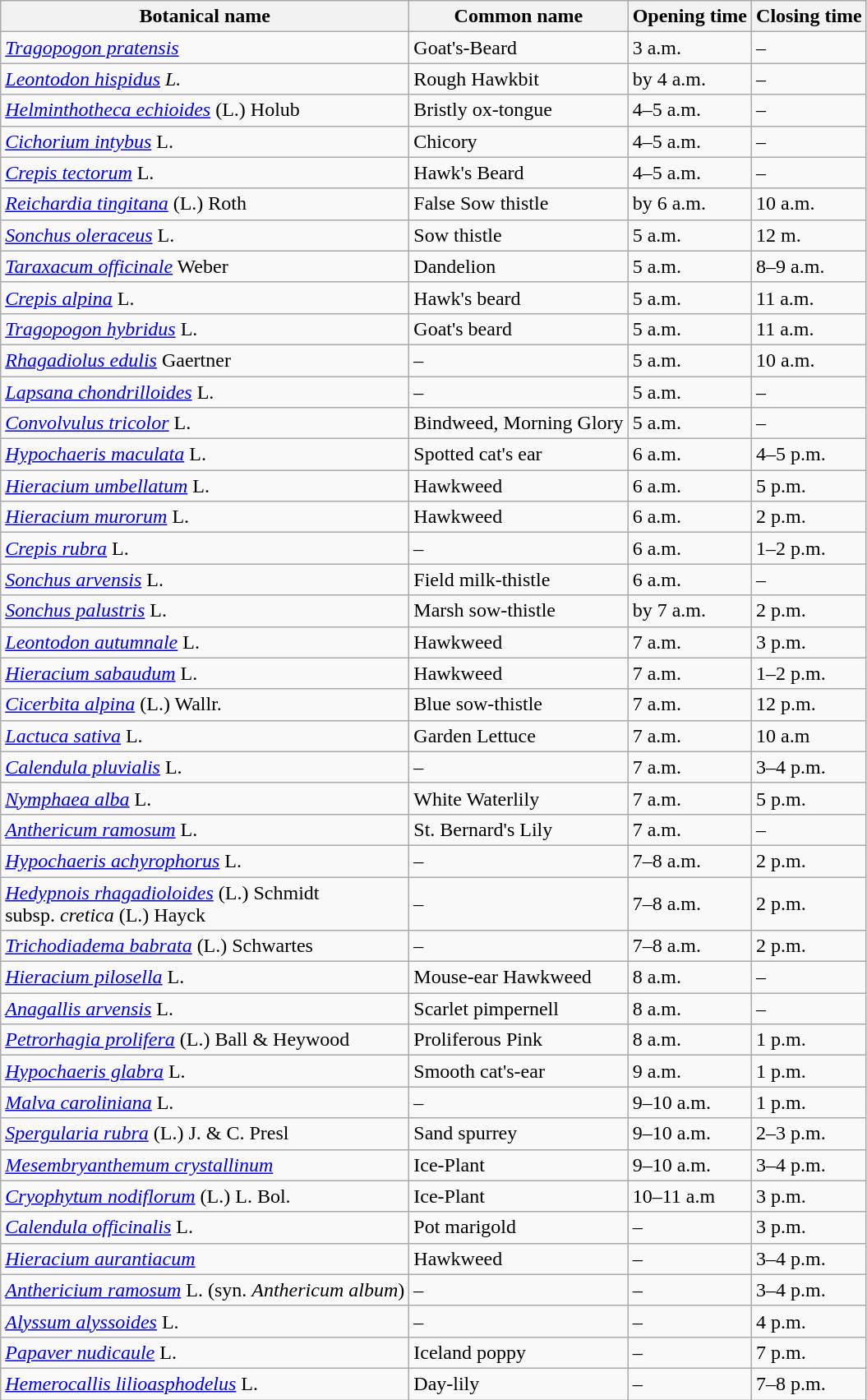<table class="wikitable sortable">
<tr>
<th>Botanical name</th>
<th>Common name</th>
<th>Opening time</th>
<th>Closing time</th>
</tr>
<tr>
<td><em><a href='#'>Tragopogon pratensis</a></em></td>
<td>Goat's-Beard</td>
<td>3 a.m.</td>
<td>–</td>
</tr>
<tr>
<td><em><a href='#'>Leontodon hispidus</a> L.</em></td>
<td>Rough Hawkbit</td>
<td data-sort-value="4">by 4 a.m.</td>
<td>–</td>
</tr>
<tr>
<td><em><a href='#'>Helminthotheca echioides</a></em> (L.) Holub</td>
<td>Bristly ox-tongue</td>
<td>4–5 a.m.</td>
<td>–</td>
</tr>
<tr>
<td><em><a href='#'>Cichorium intybus</a></em> L.</td>
<td>Chicory</td>
<td>4–5 a.m.</td>
<td>–</td>
</tr>
<tr>
<td><em><a href='#'>Crepis tectorum</a></em> L.</td>
<td>Hawk's Beard</td>
<td>4–5 a.m.</td>
<td>–</td>
</tr>
<tr>
<td><em><a href='#'>Reichardia tingitana</a></em> (L.) Roth</td>
<td>False Sow thistle</td>
<td data-sort-value="6">by 6 a.m.</td>
<td>10 a.m.</td>
</tr>
<tr>
<td><em><a href='#'>Sonchus oleraceus</a></em> L.</td>
<td>Sow thistle</td>
<td>5 a.m.</td>
<td>12 m.</td>
</tr>
<tr>
<td><em><a href='#'>Taraxacum officinale</a></em> Weber</td>
<td>Dandelion</td>
<td>5 a.m.</td>
<td>8–9 a.m.</td>
</tr>
<tr>
<td><em><a href='#'>Crepis alpina</a></em> L.</td>
<td>Hawk's beard</td>
<td>5 a.m.</td>
<td>11 a.m.</td>
</tr>
<tr>
<td><em><a href='#'>Tragopogon hybridus</a></em> L.</td>
<td>Goat's beard</td>
<td>5 a.m.</td>
<td>11 a.m.</td>
</tr>
<tr>
<td><em><a href='#'>Rhagadiolus edulis</a></em> Gaertner</td>
<td>–</td>
<td>5 a.m.</td>
<td>10 a.m.</td>
</tr>
<tr>
<td><em><a href='#'>Lapsana chondrilloides</a></em> L.</td>
<td>–</td>
<td>5 a.m.</td>
<td>–</td>
</tr>
<tr>
<td><em><a href='#'>Convolvulus tricolor</a></em> L.</td>
<td>Bindweed, Morning Glory</td>
<td>5 a.m.</td>
<td>–</td>
</tr>
<tr>
<td><em><a href='#'>Hypochaeris maculata</a></em> L.</td>
<td>Spotted cat's ear</td>
<td>6 a.m.</td>
<td>4–5 p.m.</td>
</tr>
<tr>
<td><em><a href='#'>Hieracium umbellatum</a></em> L.</td>
<td>Hawkweed</td>
<td>6 a.m.</td>
<td>5 p.m.</td>
</tr>
<tr>
<td><em><a href='#'>Hieracium murorum</a></em> L.</td>
<td>Hawkweed</td>
<td>6 a.m.</td>
<td>2 p.m.</td>
</tr>
<tr>
<td><em><a href='#'>Crepis rubra</a></em> L.</td>
<td>–</td>
<td>6 a.m.</td>
<td>1–2 p.m.</td>
</tr>
<tr>
<td><em><a href='#'>Sonchus arvensis</a></em> L.</td>
<td>Field milk-thistle</td>
<td>6 a.m.</td>
<td>–</td>
</tr>
<tr>
<td><em><a href='#'>Sonchus palustris</a></em> L.</td>
<td>Marsh sow-thistle</td>
<td data-sort-value="7">by 7 a.m.</td>
<td>2 p.m.</td>
</tr>
<tr>
<td><em><a href='#'>Leontodon autumnale</a></em> L.</td>
<td>Hawkweed</td>
<td>7 a.m.</td>
<td>3 p.m.</td>
</tr>
<tr>
<td><em><a href='#'>Hieracium sabaudum</a></em> L.</td>
<td>Hawkweed</td>
<td>7 a.m.</td>
<td>1–2 p.m.</td>
</tr>
<tr>
<td><em><a href='#'>Cicerbita alpina</a></em> (L.) Wallr.</td>
<td>Blue sow-thistle</td>
<td>7 a.m.</td>
<td>12 p.m.</td>
</tr>
<tr>
<td><em><a href='#'>Lactuca sativa</a></em> L.</td>
<td>Garden Lettuce</td>
<td>7 a.m.</td>
<td>10 a.m</td>
</tr>
<tr>
<td><em><a href='#'>Calendula pluvialis</a></em> L.</td>
<td>–</td>
<td>7 a.m.</td>
<td>3–4 p.m.</td>
</tr>
<tr>
<td><em><a href='#'>Nymphaea alba</a></em> L.</td>
<td>White Waterlily</td>
<td>7 a.m.</td>
<td>5 p.m.</td>
</tr>
<tr>
<td><em><a href='#'>Anthericum ramosum</a></em> L.</td>
<td>St. Bernard's Lily</td>
<td>7 a.m.</td>
<td>–</td>
</tr>
<tr>
<td><em><a href='#'>Hypochaeris achyrophorus</a></em> L.</td>
<td>–</td>
<td>7–8 a.m.</td>
<td>2 p.m.</td>
</tr>
<tr>
<td><em><a href='#'>Hedypnois rhagadioloides</a></em> (L.) Schmidt <br>subsp. <em>cretica</em> (L.) Hayck</td>
<td>–</td>
<td>7–8 a.m.</td>
<td>2 p.m.</td>
</tr>
<tr>
<td><em><a href='#'>Trichodiadema babrata</a></em> (L.) Schwartes</td>
<td>–</td>
<td>7–8 a.m.</td>
<td>2 p.m.</td>
</tr>
<tr>
<td><em><a href='#'>Hieracium pilosella</a></em> L.</td>
<td>Mouse-ear Hawkweed</td>
<td>8 a.m.</td>
<td>–</td>
</tr>
<tr>
<td><em><a href='#'>Anagallis arvensis</a></em> L.</td>
<td>Scarlet pimpernell</td>
<td>8 a.m.</td>
<td>–</td>
</tr>
<tr>
<td><em><a href='#'>Petrorhagia prolifera</a></em> (L.) Ball & Heywood</td>
<td>Proliferous Pink</td>
<td>8 a.m.</td>
<td>1 p.m.</td>
</tr>
<tr>
<td><em><a href='#'>Hypochaeris glabra</a></em> L.</td>
<td>Smooth cat's-ear</td>
<td>9 a.m.</td>
<td>1 p.m.</td>
</tr>
<tr>
<td><em><a href='#'>Malva caroliniana</a></em> L.</td>
<td>–</td>
<td>9–10 a.m.</td>
<td>1 p.m.</td>
</tr>
<tr>
<td><em><a href='#'>Spergularia rubra</a></em> (L.) J. & C. Presl</td>
<td>Sand spurrey</td>
<td>9–10 a.m.</td>
<td>2–3 p.m.</td>
</tr>
<tr>
<td><em><a href='#'>Mesembryanthemum crystallinum</a></em></td>
<td>Ice-Plant</td>
<td>9–10 a.m.</td>
<td>3–4 p.m.</td>
</tr>
<tr>
<td><em><a href='#'>Cryophytum nodiflorum</a></em> (L.) L. Bol.</td>
<td>Ice-Plant</td>
<td>10–11 a.m</td>
<td>3 p.m.</td>
</tr>
<tr>
<td><em><a href='#'>Calendula officinalis</a></em> L.</td>
<td>Pot marigold</td>
<td>–</td>
<td>3 p.m.</td>
</tr>
<tr>
<td><em><a href='#'>Hieracium aurantiacum</a></em></td>
<td>Hawkweed</td>
<td>–</td>
<td>3–4 p.m.</td>
</tr>
<tr>
<td><em><a href='#'>Anthericium ramosum</a></em> L. (syn. <em>Anthericum album</em>)</td>
<td>–</td>
<td>–</td>
<td>3–4 p.m.</td>
</tr>
<tr>
<td><em><a href='#'>Alyssum alyssoides</a></em> L.</td>
<td>–</td>
<td>–</td>
<td>4 p.m.</td>
</tr>
<tr>
<td><em><a href='#'>Papaver nudicaule</a></em> L.</td>
<td>Iceland poppy</td>
<td>–</td>
<td>7 p.m.</td>
</tr>
<tr>
<td><em><a href='#'>Hemerocallis lilioasphodelus</a></em> L.</td>
<td>Day-lily</td>
<td>–</td>
<td>7–8 p.m.</td>
</tr>
</table>
